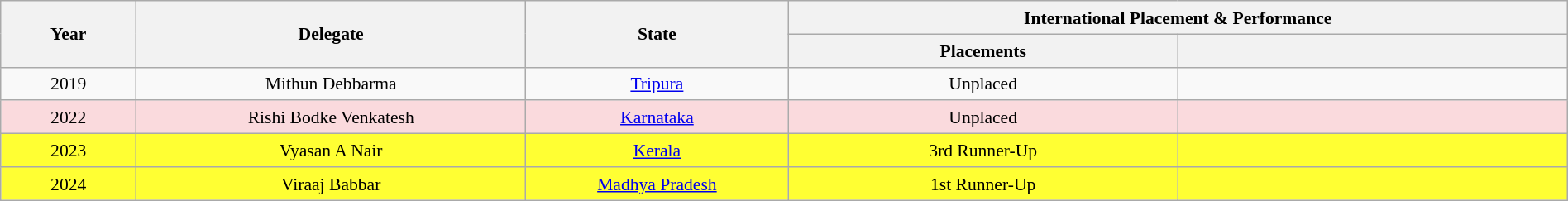<table class="wikitable" style="text-align:center; line-height:20px; font-size:90%; width:100%;">
<tr>
<th rowspan="2"  width=100px>Year</th>
<th rowspan="2"  width=300px>Delegate</th>
<th rowspan="2"  width=200px>State</th>
<th colspan="2"  width=100px>International Placement & Performance</th>
</tr>
<tr>
<th width=300px>Placements</th>
<th width=300px></th>
</tr>
<tr>
<td>2019</td>
<td>Mithun Debbarma</td>
<td><a href='#'>Tripura</a></td>
<td>Unplaced</td>
<td></td>
</tr>
<tr style="background:#FADADD;">
<td>2022</td>
<td>Rishi Bodke Venkatesh</td>
<td><a href='#'>Karnataka</a></td>
<td>Unplaced</td>
<td style="background:;"></td>
</tr>
<tr style="background-color:#FFFF33;">
<td>2023</td>
<td>Vyasan A Nair</td>
<td><a href='#'>Kerala</a></td>
<td>3rd Runner-Up</td>
<td style="background:;"></td>
</tr>
<tr style="background-color:#FFFF33;">
<td>2024</td>
<td>Viraaj Babbar</td>
<td><a href='#'>Madhya Pradesh</a></td>
<td>1st Runner-Up</td>
<td style="background:;"></td>
</tr>
</table>
